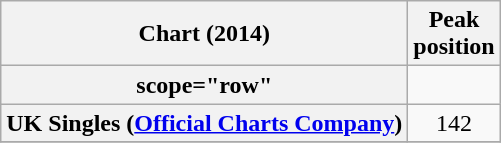<table class="wikitable sortable plainrowheaders">
<tr>
<th scope="col">Chart (2014)</th>
<th scope="col">Peak<br>position</th>
</tr>
<tr>
<th>scope="row" </th>
</tr>
<tr>
<th scope="row">UK Singles (<a href='#'>Official Charts Company</a>)</th>
<td align="center">142</td>
</tr>
<tr>
</tr>
</table>
